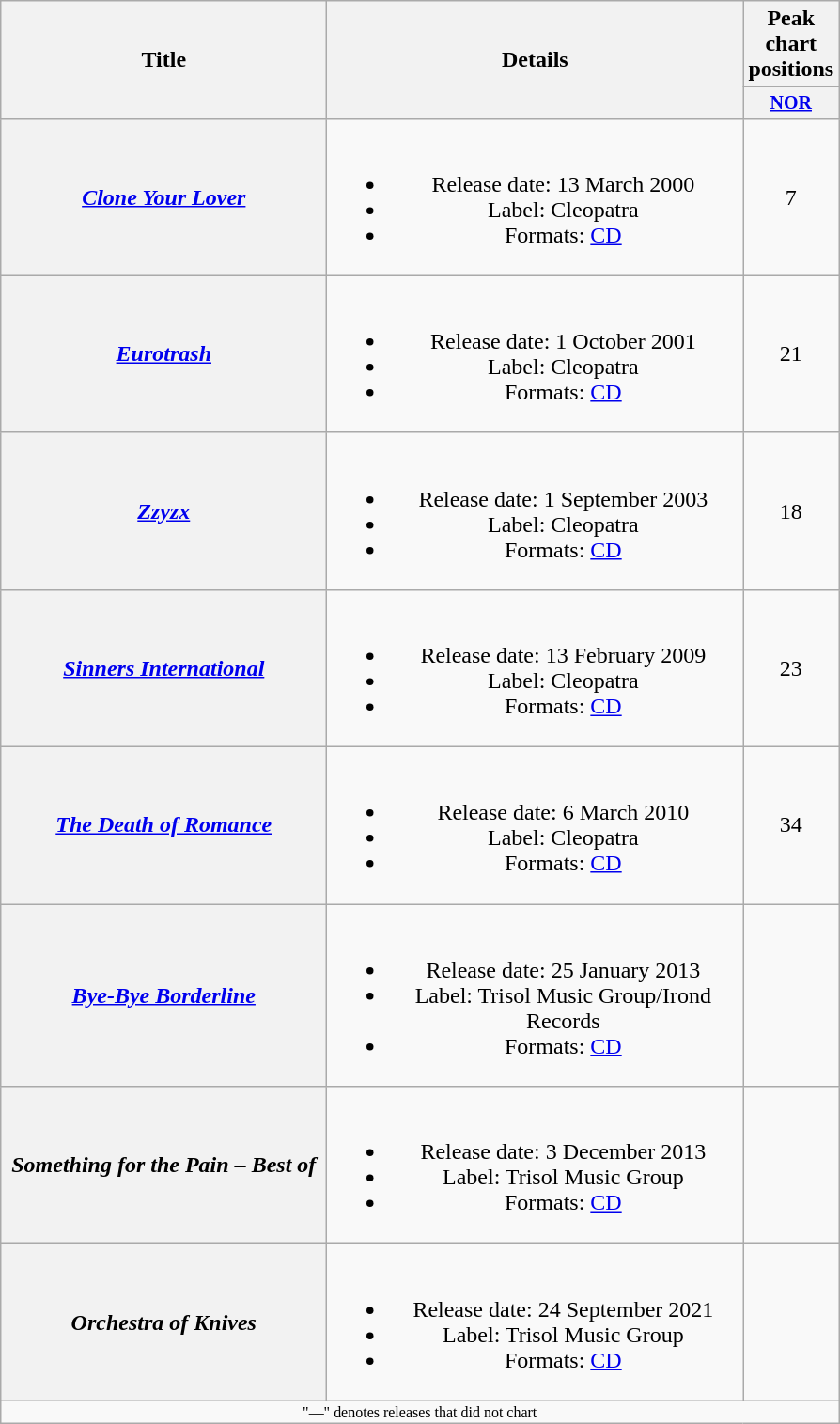<table class="wikitable plainrowheaders" style="text-align:center;">
<tr>
<th rowspan="2" style="width:14em;">Title</th>
<th rowspan="2" style="width:18em;">Details</th>
<th colspan="1">Peak chart positions</th>
</tr>
<tr style="font-size:smaller;">
<th style="width:45px;"><a href='#'>NOR</a></th>
</tr>
<tr>
<th scope="row"><em><a href='#'>Clone Your Lover</a></em></th>
<td><br><ul><li>Release date: 13 March 2000</li><li>Label: Cleopatra</li><li>Formats: <a href='#'>CD</a></li></ul></td>
<td>7</td>
</tr>
<tr>
<th scope="row"><em><a href='#'>Eurotrash</a></em></th>
<td><br><ul><li>Release date: 1 October 2001</li><li>Label: Cleopatra</li><li>Formats: <a href='#'>CD</a></li></ul></td>
<td>21</td>
</tr>
<tr>
<th scope="row"><em><a href='#'>Zzyzx</a></em></th>
<td><br><ul><li>Release date: 1 September 2003</li><li>Label: Cleopatra</li><li>Formats: <a href='#'>CD</a></li></ul></td>
<td>18</td>
</tr>
<tr>
<th scope="row"><em><a href='#'>Sinners International</a></em></th>
<td><br><ul><li>Release date: 13 February 2009</li><li>Label: Cleopatra</li><li>Formats: <a href='#'>CD</a></li></ul></td>
<td>23</td>
</tr>
<tr>
<th scope="row"><em><a href='#'>The Death of Romance</a></em></th>
<td><br><ul><li>Release date: 6 March 2010</li><li>Label: Cleopatra</li><li>Formats: <a href='#'>CD</a></li></ul></td>
<td>34</td>
</tr>
<tr>
<th scope="row"><em><a href='#'>Bye-Bye Borderline</a></em></th>
<td><br><ul><li>Release date: 25 January 2013</li><li>Label: Trisol Music Group/Irond Records</li><li>Formats: <a href='#'>CD</a></li></ul></td>
<td></td>
</tr>
<tr>
<th scope="row"><em>Something for the Pain – Best of</em></th>
<td><br><ul><li>Release date: 3 December 2013</li><li>Label: Trisol Music Group</li><li>Formats: <a href='#'>CD</a></li></ul></td>
<td></td>
</tr>
<tr>
<th scope="row"><em>Orchestra of Knives</em></th>
<td><br><ul><li>Release date: 24 September 2021</li><li>Label: Trisol Music Group</li><li>Formats: <a href='#'>CD</a></li></ul></td>
<td></td>
</tr>
<tr>
<td colspan="15" style="font-size:8pt">"—" denotes releases that did not chart</td>
</tr>
</table>
